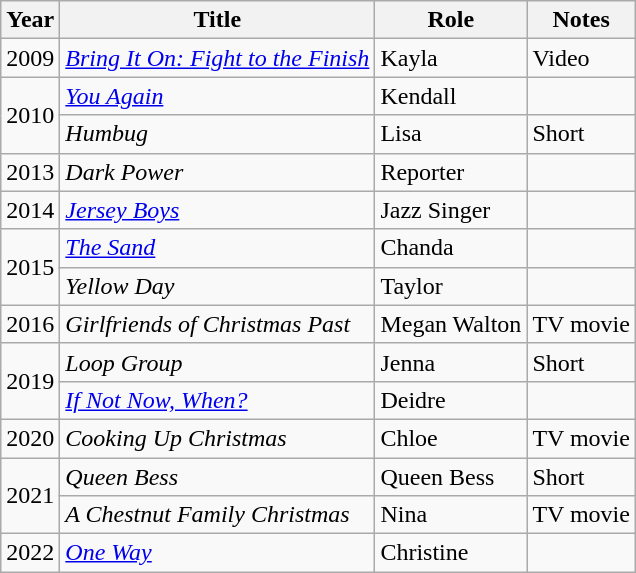<table class="wikitable sortable">
<tr>
<th>Year</th>
<th>Title</th>
<th>Role</th>
<th>Notes</th>
</tr>
<tr>
<td>2009</td>
<td><em><a href='#'>Bring It On: Fight to the Finish</a></em></td>
<td>Kayla</td>
<td>Video</td>
</tr>
<tr>
<td rowspan="2">2010</td>
<td><em><a href='#'>You Again</a></em></td>
<td>Kendall</td>
<td></td>
</tr>
<tr>
<td><em>Humbug</em></td>
<td>Lisa</td>
<td>Short</td>
</tr>
<tr>
<td>2013</td>
<td><em>Dark Power</em></td>
<td>Reporter</td>
<td></td>
</tr>
<tr>
<td>2014</td>
<td><em><a href='#'>Jersey Boys</a></em></td>
<td>Jazz Singer</td>
<td></td>
</tr>
<tr>
<td rowspan="2">2015</td>
<td><em><a href='#'>The Sand</a></em></td>
<td>Chanda</td>
<td></td>
</tr>
<tr>
<td><em>Yellow Day</em></td>
<td>Taylor</td>
<td></td>
</tr>
<tr>
<td>2016</td>
<td><em>Girlfriends of Christmas Past</em></td>
<td>Megan Walton</td>
<td>TV movie</td>
</tr>
<tr>
<td rowspan="2">2019</td>
<td><em>Loop Group</em></td>
<td>Jenna</td>
<td>Short</td>
</tr>
<tr>
<td><em><a href='#'>If Not Now, When?</a></em></td>
<td>Deidre</td>
<td></td>
</tr>
<tr>
<td>2020</td>
<td><em>Cooking Up Christmas</em></td>
<td>Chloe</td>
<td>TV movie</td>
</tr>
<tr>
<td rowspan="2">2021</td>
<td><em>Queen Bess</em></td>
<td>Queen Bess</td>
<td>Short</td>
</tr>
<tr>
<td><em>A Chestnut Family Christmas</em></td>
<td>Nina</td>
<td>TV movie</td>
</tr>
<tr>
<td>2022</td>
<td><em><a href='#'>One Way</a></em></td>
<td>Christine</td>
<td></td>
</tr>
</table>
